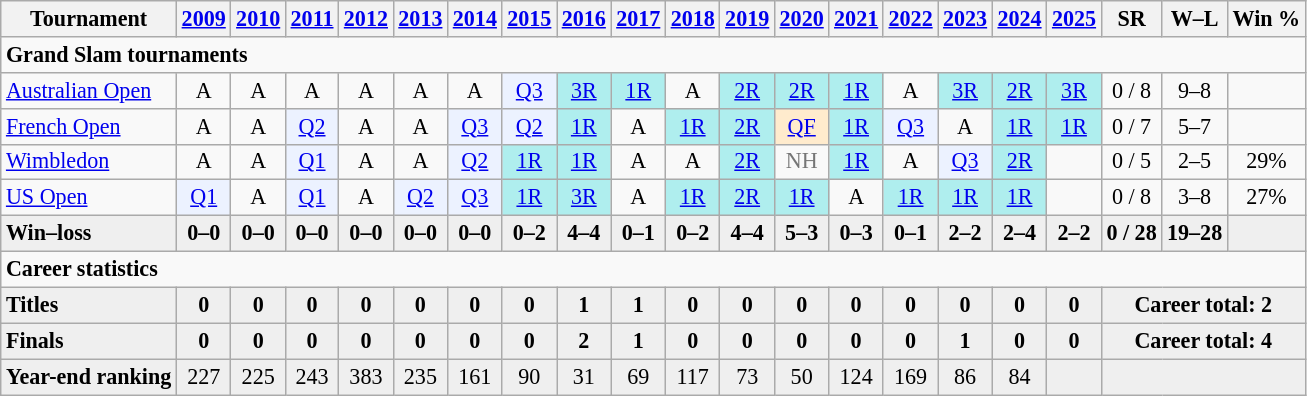<table class="wikitable nowrap" style="text-align:center; font-size:92%">
<tr>
<th>Tournament</th>
<th><a href='#'>2009</a></th>
<th><a href='#'>2010</a></th>
<th><a href='#'>2011</a></th>
<th><a href='#'>2012</a></th>
<th><a href='#'>2013</a></th>
<th><a href='#'>2014</a></th>
<th><a href='#'>2015</a></th>
<th><a href='#'>2016</a></th>
<th><a href='#'>2017</a></th>
<th><a href='#'>2018</a></th>
<th><a href='#'>2019</a></th>
<th><a href='#'>2020</a></th>
<th><a href='#'>2021</a></th>
<th><a href='#'>2022</a></th>
<th><a href='#'>2023</a></th>
<th><a href='#'>2024</a></th>
<th><a href='#'>2025</a></th>
<th>SR</th>
<th>W–L</th>
<th>Win %</th>
</tr>
<tr>
<td colspan=21 align="left"><strong>Grand Slam tournaments</strong></td>
</tr>
<tr>
<td align=left><a href='#'>Australian Open</a></td>
<td>A</td>
<td>A</td>
<td>A</td>
<td>A</td>
<td>A</td>
<td>A</td>
<td bgcolor=ecf2ff><a href='#'>Q3</a></td>
<td bgcolor=afeeee><a href='#'>3R</a></td>
<td bgcolor=afeeee><a href='#'>1R</a></td>
<td>A</td>
<td bgcolor=afeeee><a href='#'>2R</a></td>
<td bgcolor=afeeee><a href='#'>2R</a></td>
<td bgcolor=afeeee><a href='#'>1R</a></td>
<td>A</td>
<td bgcolor=afeeee><a href='#'>3R</a></td>
<td bgcolor=afeeee><a href='#'>2R</a></td>
<td bgcolor=afeeee><a href='#'>3R</a></td>
<td>0 / 8</td>
<td>9–8</td>
<td></td>
</tr>
<tr>
<td align=left><a href='#'>French Open</a></td>
<td>A</td>
<td>A</td>
<td bgcolor=ecf2ff><a href='#'>Q2</a></td>
<td>A</td>
<td>A</td>
<td bgcolor=ecf2ff><a href='#'>Q3</a></td>
<td bgcolor=ecf2ff><a href='#'>Q2</a></td>
<td bgcolor=afeeee><a href='#'>1R</a></td>
<td>A</td>
<td bgcolor=afeeee><a href='#'>1R</a></td>
<td bgcolor=afeeee><a href='#'>2R</a></td>
<td bgcolor=ffebcd><a href='#'>QF</a></td>
<td bgcolor=afeeee><a href='#'>1R</a></td>
<td bgcolor=ecf2ff><a href='#'>Q3</a></td>
<td>A</td>
<td bgcolor=afeeee><a href='#'>1R</a></td>
<td bgcolor=afeeee><a href='#'>1R</a></td>
<td>0 / 7</td>
<td>5–7</td>
<td></td>
</tr>
<tr>
<td align=left><a href='#'>Wimbledon</a></td>
<td>A</td>
<td>A</td>
<td bgcolor=ecf2ff><a href='#'>Q1</a></td>
<td>A</td>
<td>A</td>
<td bgcolor=ecf2ff><a href='#'>Q2</a></td>
<td bgcolor=afeeee><a href='#'>1R</a></td>
<td bgcolor=afeeee><a href='#'>1R</a></td>
<td>A</td>
<td>A</td>
<td bgcolor=afeeee><a href='#'>2R</a></td>
<td style=color:#767676>NH</td>
<td bgcolor=afeeee><a href='#'>1R</a></td>
<td>A</td>
<td bgcolor=ecf2ff><a href='#'>Q3</a></td>
<td bgcolor=afeeee><a href='#'>2R</a></td>
<td></td>
<td>0 / 5</td>
<td>2–5</td>
<td>29%</td>
</tr>
<tr>
<td align=left><a href='#'>US Open</a></td>
<td bgcolor=ecf2ff><a href='#'>Q1</a></td>
<td>A</td>
<td bgcolor=ecf2ff><a href='#'>Q1</a></td>
<td>A</td>
<td bgcolor=ecf2ff><a href='#'>Q2</a></td>
<td bgcolor=ecf2ff><a href='#'>Q3</a></td>
<td bgcolor=afeeee><a href='#'>1R</a></td>
<td bgcolor=afeeee><a href='#'>3R</a></td>
<td>A</td>
<td bgcolor=afeeee><a href='#'>1R</a></td>
<td bgcolor=afeeee><a href='#'>2R</a></td>
<td bgcolor=afeeee><a href='#'>1R</a></td>
<td>A</td>
<td bgcolor=afeeee><a href='#'>1R</a></td>
<td bgcolor=afeeee><a href='#'>1R</a></td>
<td bgcolor=afeeee><a href='#'>1R</a></td>
<td></td>
<td>0 / 8</td>
<td>3–8</td>
<td>27%</td>
</tr>
<tr style=font-weight:bold;background:#efefef>
<td align=left>Win–loss</td>
<td>0–0</td>
<td>0–0</td>
<td>0–0</td>
<td>0–0</td>
<td>0–0</td>
<td>0–0</td>
<td>0–2</td>
<td>4–4</td>
<td>0–1</td>
<td>0–2</td>
<td>4–4</td>
<td>5–3</td>
<td>0–3</td>
<td>0–1</td>
<td>2–2</td>
<td>2–4</td>
<td>2–2</td>
<td>0 / 28</td>
<td>19–28</td>
<td></td>
</tr>
<tr>
<td colspan=21 align=left><strong>Career statistics</strong></td>
</tr>
<tr style=font-weight:bold;background:#efefef>
<td align=left>Titles</td>
<td>0</td>
<td>0</td>
<td>0</td>
<td>0</td>
<td>0</td>
<td>0</td>
<td>0</td>
<td>1</td>
<td>1</td>
<td>0</td>
<td>0</td>
<td>0</td>
<td>0</td>
<td>0</td>
<td>0</td>
<td>0</td>
<td>0</td>
<td colspan=3>Career total: 2</td>
</tr>
<tr style=font-weight:bold;background:#efefef>
<td align=left>Finals</td>
<td>0</td>
<td>0</td>
<td>0</td>
<td>0</td>
<td>0</td>
<td>0</td>
<td>0</td>
<td>2</td>
<td>1</td>
<td>0</td>
<td>0</td>
<td>0</td>
<td>0</td>
<td>0</td>
<td>1</td>
<td>0</td>
<td>0</td>
<td colspan=3>Career total: 4</td>
</tr>
<tr bgcolor=efefef>
<td align=left><strong>Year-end ranking</strong></td>
<td>227</td>
<td>225</td>
<td>243</td>
<td>383</td>
<td>235</td>
<td>161</td>
<td>90</td>
<td>31</td>
<td>69</td>
<td>117</td>
<td>73</td>
<td>50</td>
<td>124</td>
<td>169</td>
<td>86</td>
<td>84</td>
<td></td>
<td colspan=3></td>
</tr>
</table>
